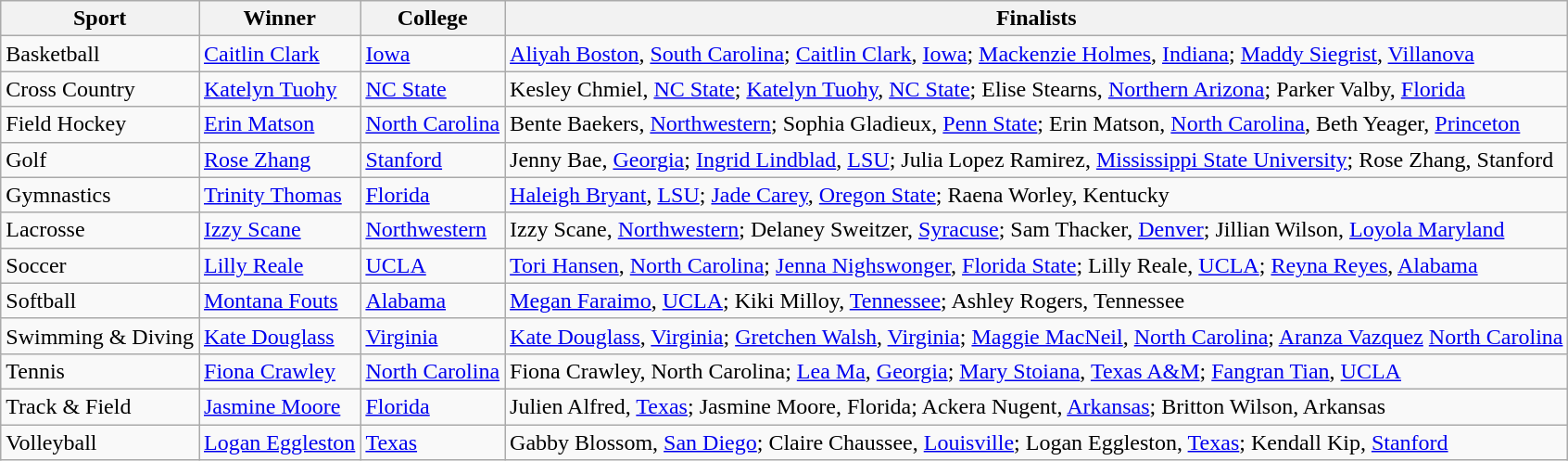<table class="wikitable">
<tr>
<th>Sport</th>
<th>Winner</th>
<th>College</th>
<th>Finalists</th>
</tr>
<tr>
<td>Basketball</td>
<td><a href='#'>Caitlin Clark</a></td>
<td><a href='#'>Iowa</a></td>
<td><a href='#'>Aliyah Boston</a>, <a href='#'>South Carolina</a>; <a href='#'>Caitlin Clark</a>, <a href='#'>Iowa</a>; <a href='#'>Mackenzie Holmes</a>, <a href='#'>Indiana</a>; <a href='#'>Maddy Siegrist</a>, <a href='#'>Villanova</a></td>
</tr>
<tr>
<td>Cross Country</td>
<td><a href='#'>Katelyn Tuohy</a></td>
<td><a href='#'>NC State</a></td>
<td>Kesley Chmiel, <a href='#'>NC State</a>; <a href='#'>Katelyn Tuohy</a>, <a href='#'>NC State</a>; Elise Stearns, <a href='#'>Northern Arizona</a>; Parker Valby, <a href='#'>Florida</a></td>
</tr>
<tr>
<td>Field Hockey</td>
<td><a href='#'>Erin Matson</a></td>
<td><a href='#'>North Carolina</a></td>
<td>Bente Baekers, <a href='#'>Northwestern</a>; Sophia Gladieux, <a href='#'>Penn State</a>; Erin Matson, <a href='#'>North Carolina</a>, Beth Yeager, <a href='#'>Princeton</a></td>
</tr>
<tr>
<td>Golf</td>
<td><a href='#'>Rose Zhang</a></td>
<td><a href='#'>Stanford</a></td>
<td>Jenny Bae, <a href='#'>Georgia</a>; <a href='#'>Ingrid Lindblad</a>, <a href='#'>LSU</a>; Julia Lopez Ramirez, <a href='#'>Mississippi State University</a>; Rose Zhang, Stanford</td>
</tr>
<tr>
<td>Gymnastics</td>
<td><a href='#'>Trinity Thomas</a></td>
<td><a href='#'>Florida</a></td>
<td><a href='#'>Haleigh Bryant</a>, <a href='#'>LSU</a>; <a href='#'>Jade Carey</a>, <a href='#'>Oregon State</a>; Raena Worley, Kentucky</td>
</tr>
<tr>
<td>Lacrosse</td>
<td><a href='#'>Izzy Scane</a></td>
<td><a href='#'>Northwestern</a></td>
<td>Izzy Scane, <a href='#'>Northwestern</a>; Delaney Sweitzer, <a href='#'>Syracuse</a>; Sam Thacker, <a href='#'>Denver</a>; Jillian Wilson, <a href='#'>Loyola Maryland</a></td>
</tr>
<tr>
<td>Soccer</td>
<td><a href='#'>Lilly Reale</a></td>
<td><a href='#'>UCLA</a></td>
<td><a href='#'>Tori Hansen</a>, <a href='#'>North Carolina</a>; <a href='#'>Jenna Nighswonger</a>, <a href='#'>Florida State</a>; Lilly Reale, <a href='#'>UCLA</a>; <a href='#'>Reyna Reyes</a>, <a href='#'>Alabama</a></td>
</tr>
<tr>
<td>Softball</td>
<td><a href='#'>Montana Fouts</a></td>
<td><a href='#'>Alabama</a></td>
<td><a href='#'>Megan Faraimo</a>, <a href='#'>UCLA</a>; Kiki Milloy, <a href='#'>Tennessee</a>; Ashley Rogers, Tennessee</td>
</tr>
<tr>
<td>Swimming & Diving</td>
<td><a href='#'>Kate Douglass</a></td>
<td><a href='#'>Virginia</a></td>
<td><a href='#'>Kate Douglass</a>, <a href='#'>Virginia</a>; <a href='#'>Gretchen Walsh</a>, <a href='#'>Virginia</a>; <a href='#'>Maggie MacNeil</a>, <a href='#'>North Carolina</a>; <a href='#'>Aranza Vazquez</a> <a href='#'>North Carolina</a></td>
</tr>
<tr>
<td>Tennis</td>
<td><a href='#'>Fiona Crawley</a></td>
<td><a href='#'>North Carolina</a></td>
<td>Fiona Crawley, North Carolina; <a href='#'>Lea Ma</a>, <a href='#'>Georgia</a>; <a href='#'>Mary Stoiana</a>, <a href='#'>Texas A&M</a>; <a href='#'>Fangran Tian</a>, <a href='#'>UCLA</a></td>
</tr>
<tr>
<td>Track & Field</td>
<td><a href='#'>Jasmine Moore</a></td>
<td><a href='#'>Florida</a></td>
<td>Julien Alfred, <a href='#'>Texas</a>; Jasmine Moore, Florida; Ackera Nugent, <a href='#'>Arkansas</a>; Britton Wilson, Arkansas</td>
</tr>
<tr>
<td>Volleyball</td>
<td><a href='#'>Logan Eggleston</a></td>
<td><a href='#'>Texas</a></td>
<td>Gabby Blossom, <a href='#'>San Diego</a>; Claire Chaussee, <a href='#'>Louisville</a>; Logan Eggleston, <a href='#'>Texas</a>; Kendall Kip, <a href='#'>Stanford</a></td>
</tr>
</table>
